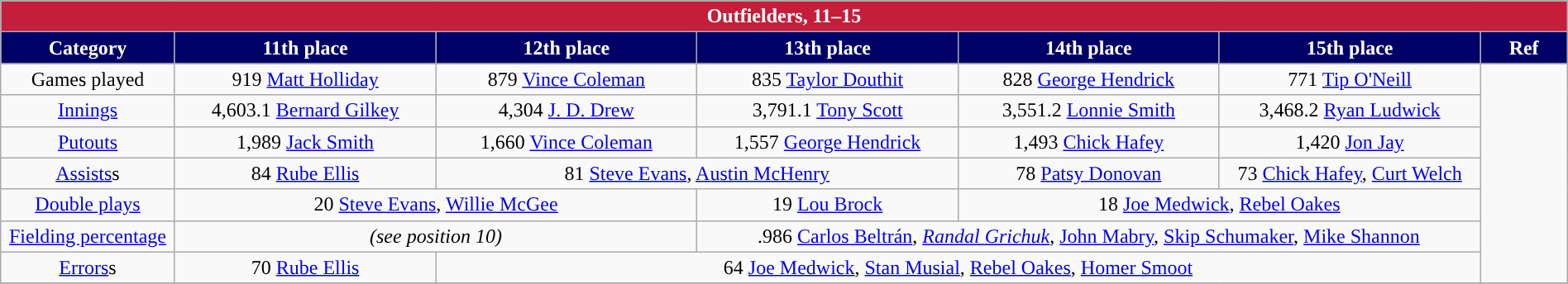<table class="wikitable" style="text-align:center; width:100%">
<tr>
<th colspan=7 style="background:#C41E3A;color:#FFFFFF;">Outfielders, 11–15</th>
</tr>
<tr>
<th scope="col" width=10% style="background:#000066;color:#FFFFFF;">Category</th>
<th scope="col" width=15% style="background:#000066;color:#FFFFFF;">11th place</th>
<th scope="col" width=15% style="background:#000066;color:#FFFFFF;">12th place</th>
<th scope="col" width=15% style="background:#000066;color:#FFFFFF;">13th place</th>
<th scope="col" width=15% style="background:#000066;color:#FFFFFF;">14th place</th>
<th scope="col" width=15% style="background:#000066;color:#FFFFFF;">15th place</th>
<th scope="col" width=5% style="background:#000066;color:#FFFFFF;">Ref</th>
</tr>
<tr>
<td>Games played</td>
<td>919 <a href='#'>Matt Holliday</a></td>
<td>879 <a href='#'>Vince Coleman</a></td>
<td>835 <a href='#'>Taylor Douthit</a></td>
<td>828 <a href='#'>George Hendrick</a></td>
<td>771 <a href='#'>Tip O'Neill</a></td>
<td rowspan="7" style="text-align: center;"></td>
</tr>
<tr>
<td><a href='#'>Innings</a></td>
<td>4,603.1 <a href='#'>Bernard Gilkey</a></td>
<td>4,304 <a href='#'>J. D. Drew</a></td>
<td>3,791.1 <a href='#'>Tony Scott</a></td>
<td>3,551.2 <a href='#'>Lonnie Smith</a></td>
<td>3,468.2 <a href='#'>Ryan Ludwick</a></td>
</tr>
<tr>
<td><a href='#'>Putouts</a></td>
<td>1,989 <a href='#'>Jack Smith</a></td>
<td>1,660 <a href='#'>Vince Coleman</a></td>
<td>1,557 <a href='#'>George Hendrick</a></td>
<td>1,493 <a href='#'>Chick Hafey</a></td>
<td>1,420 <a href='#'>Jon Jay</a></td>
</tr>
<tr>
<td><a href='#'>Assists</a>s</td>
<td>84 <a href='#'>Rube Ellis</a></td>
<td colspan="2" style="text-align: center;">81 <a href='#'>Steve Evans</a>, <a href='#'>Austin McHenry</a></td>
<td>78 <a href='#'>Patsy Donovan</a></td>
<td>73 <a href='#'>Chick Hafey</a>, <a href='#'>Curt Welch</a></td>
</tr>
<tr>
<td><a href='#'>Double plays</a></td>
<td colspan="2" style="text-align: center;">20 <a href='#'>Steve Evans</a>, <a href='#'>Willie McGee</a></td>
<td>19 <a href='#'>Lou Brock</a></td>
<td colspan="2" style="text-align: center;">18 <a href='#'>Joe Medwick</a>, <a href='#'>Rebel Oakes</a></td>
</tr>
<tr>
<td><a href='#'>Fielding percentage</a></td>
<td colspan="2" style="text-align: center;"><em>(see position 10)</em></td>
<td colspan="3" style="text-align: center;">.986 <a href='#'>Carlos Beltrán</a>, <em><a href='#'>Randal Grichuk</a></em>, <a href='#'>John Mabry</a>, <a href='#'>Skip Schumaker</a>, <a href='#'>Mike Shannon</a></td>
</tr>
<tr>
<td><a href='#'>Errors</a>s</td>
<td>70 <a href='#'>Rube Ellis</a></td>
<td colspan="4" style="text-align: center;">64 <a href='#'>Joe Medwick</a>, <a href='#'>Stan Musial</a>, <a href='#'>Rebel Oakes</a>, <a href='#'>Homer Smoot</a></td>
</tr>
<tr>
</tr>
</table>
